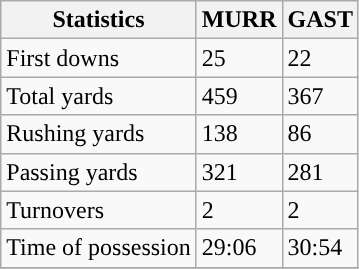<table class="wikitable">
<tr>
<th>Statistics</th>
<th>MURR</th>
<th>GAST</th>
</tr>
<tr>
<td>First downs</td>
<td>25</td>
<td>22</td>
</tr>
<tr>
<td>Total yards</td>
<td>459</td>
<td>367</td>
</tr>
<tr>
<td>Rushing yards</td>
<td>138</td>
<td>86</td>
</tr>
<tr>
<td>Passing yards</td>
<td>321</td>
<td>281</td>
</tr>
<tr>
<td>Turnovers</td>
<td>2</td>
<td>2</td>
</tr>
<tr>
<td>Time of possession</td>
<td>29:06</td>
<td>30:54</td>
</tr>
<tr>
</tr>
</table>
